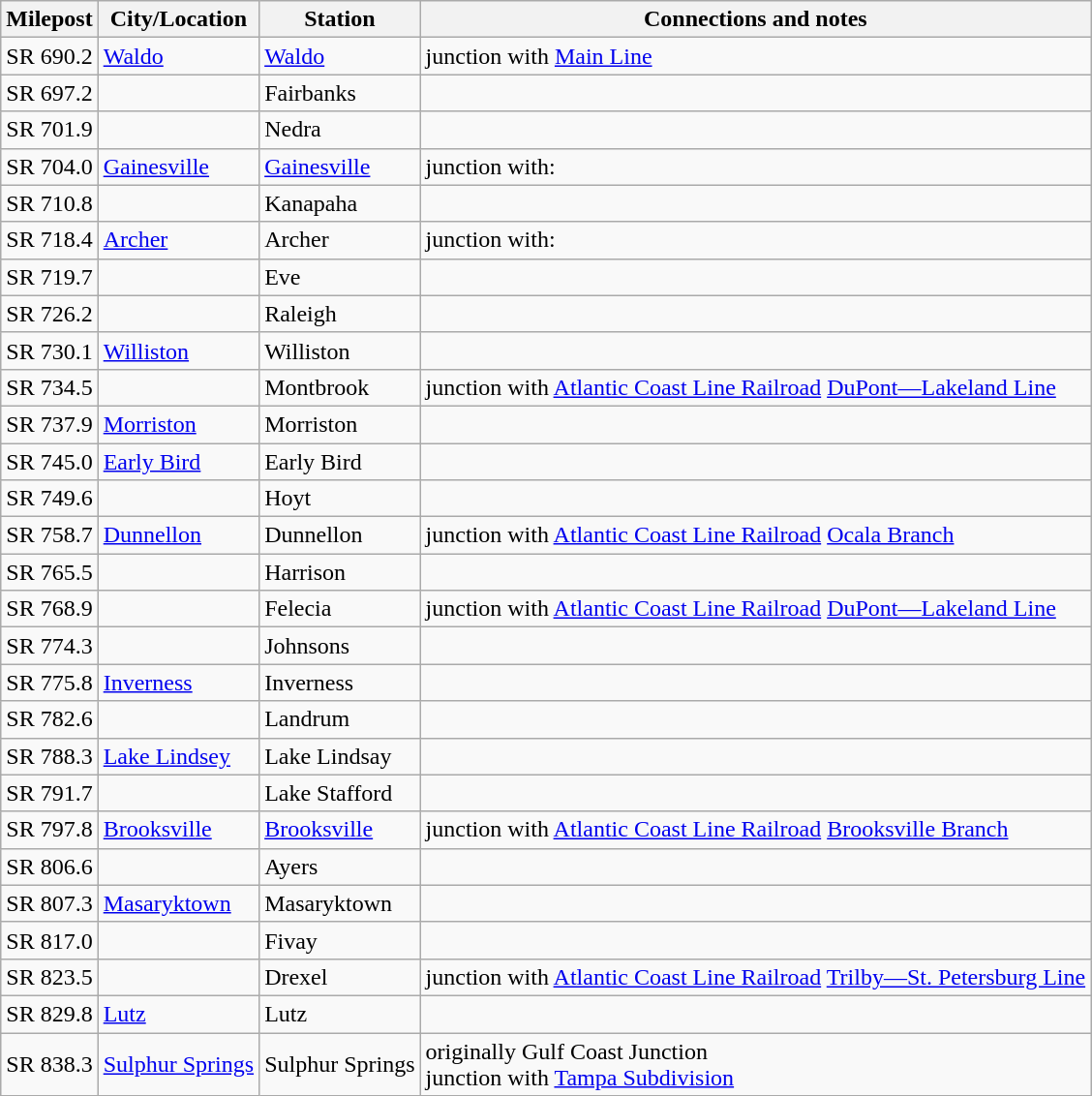<table class="wikitable">
<tr>
<th>Milepost</th>
<th>City/Location</th>
<th>Station</th>
<th>Connections and notes</th>
</tr>
<tr>
<td>SR 690.2</td>
<td><a href='#'>Waldo</a></td>
<td><a href='#'>Waldo</a></td>
<td>junction with <a href='#'>Main Line</a></td>
</tr>
<tr>
<td>SR 697.2</td>
<td></td>
<td>Fairbanks</td>
<td></td>
</tr>
<tr>
<td>SR 701.9</td>
<td></td>
<td>Nedra</td>
<td></td>
</tr>
<tr>
<td>SR 704.0</td>
<td><a href='#'>Gainesville</a></td>
<td><a href='#'>Gainesville</a></td>
<td>junction with:<br></td>
</tr>
<tr>
<td>SR 710.8</td>
<td></td>
<td>Kanapaha</td>
<td></td>
</tr>
<tr>
<td>SR 718.4</td>
<td><a href='#'>Archer</a></td>
<td>Archer</td>
<td>junction with:<br></td>
</tr>
<tr>
<td>SR 719.7</td>
<td></td>
<td>Eve</td>
<td></td>
</tr>
<tr>
<td>SR 726.2</td>
<td></td>
<td>Raleigh</td>
<td></td>
</tr>
<tr>
<td>SR 730.1</td>
<td><a href='#'>Williston</a></td>
<td>Williston</td>
<td></td>
</tr>
<tr>
<td>SR 734.5</td>
<td></td>
<td>Montbrook</td>
<td>junction with <a href='#'>Atlantic Coast Line Railroad</a> <a href='#'>DuPont—Lakeland Line</a></td>
</tr>
<tr>
<td>SR 737.9</td>
<td><a href='#'>Morriston</a></td>
<td>Morriston</td>
<td></td>
</tr>
<tr>
<td>SR 745.0</td>
<td><a href='#'>Early Bird</a></td>
<td>Early Bird</td>
<td></td>
</tr>
<tr>
<td>SR 749.6</td>
<td></td>
<td>Hoyt</td>
<td></td>
</tr>
<tr>
<td>SR 758.7</td>
<td><a href='#'>Dunnellon</a></td>
<td>Dunnellon</td>
<td>junction with <a href='#'>Atlantic Coast Line Railroad</a> <a href='#'>Ocala Branch</a></td>
</tr>
<tr>
<td>SR 765.5</td>
<td></td>
<td>Harrison</td>
<td></td>
</tr>
<tr>
<td>SR 768.9</td>
<td></td>
<td>Felecia</td>
<td>junction with <a href='#'>Atlantic Coast Line Railroad</a> <a href='#'>DuPont—Lakeland Line</a></td>
</tr>
<tr>
<td>SR 774.3</td>
<td></td>
<td>Johnsons</td>
<td></td>
</tr>
<tr>
<td>SR 775.8</td>
<td><a href='#'>Inverness</a></td>
<td>Inverness</td>
<td></td>
</tr>
<tr>
<td>SR 782.6</td>
<td></td>
<td>Landrum</td>
<td></td>
</tr>
<tr>
<td>SR 788.3</td>
<td><a href='#'>Lake Lindsey</a></td>
<td>Lake Lindsay</td>
<td></td>
</tr>
<tr>
<td>SR 791.7</td>
<td></td>
<td>Lake Stafford</td>
<td></td>
</tr>
<tr>
<td>SR 797.8</td>
<td><a href='#'>Brooksville</a></td>
<td><a href='#'>Brooksville</a></td>
<td>junction with <a href='#'>Atlantic Coast Line Railroad</a> <a href='#'>Brooksville Branch</a></td>
</tr>
<tr>
<td>SR 806.6</td>
<td></td>
<td>Ayers</td>
<td></td>
</tr>
<tr>
<td>SR 807.3</td>
<td><a href='#'>Masaryktown</a></td>
<td>Masaryktown</td>
<td></td>
</tr>
<tr>
<td>SR 817.0</td>
<td></td>
<td>Fivay</td>
<td></td>
</tr>
<tr>
<td>SR 823.5</td>
<td></td>
<td>Drexel</td>
<td>junction with <a href='#'>Atlantic Coast Line Railroad</a> <a href='#'>Trilby—St. Petersburg Line</a></td>
</tr>
<tr>
<td>SR 829.8</td>
<td><a href='#'>Lutz</a></td>
<td>Lutz</td>
<td></td>
</tr>
<tr>
<td>SR 838.3</td>
<td><a href='#'>Sulphur Springs</a></td>
<td>Sulphur Springs</td>
<td>originally Gulf Coast Junction<br>junction with <a href='#'>Tampa Subdivision</a></td>
</tr>
</table>
